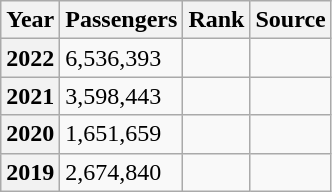<table class="wikitable sortable">
<tr>
<th>Year</th>
<th>Passengers</th>
<th>Rank</th>
<th>Source</th>
</tr>
<tr>
<th>2022</th>
<td>6,536,393 </td>
<td></td>
<td></td>
</tr>
<tr>
<th>2021</th>
<td>3,598,443 </td>
<td></td>
<td></td>
</tr>
<tr>
<th>2020</th>
<td>1,651,659 </td>
<td></td>
<td></td>
</tr>
<tr>
<th>2019</th>
<td>2,674,840</td>
<td></td>
<td></td>
</tr>
</table>
